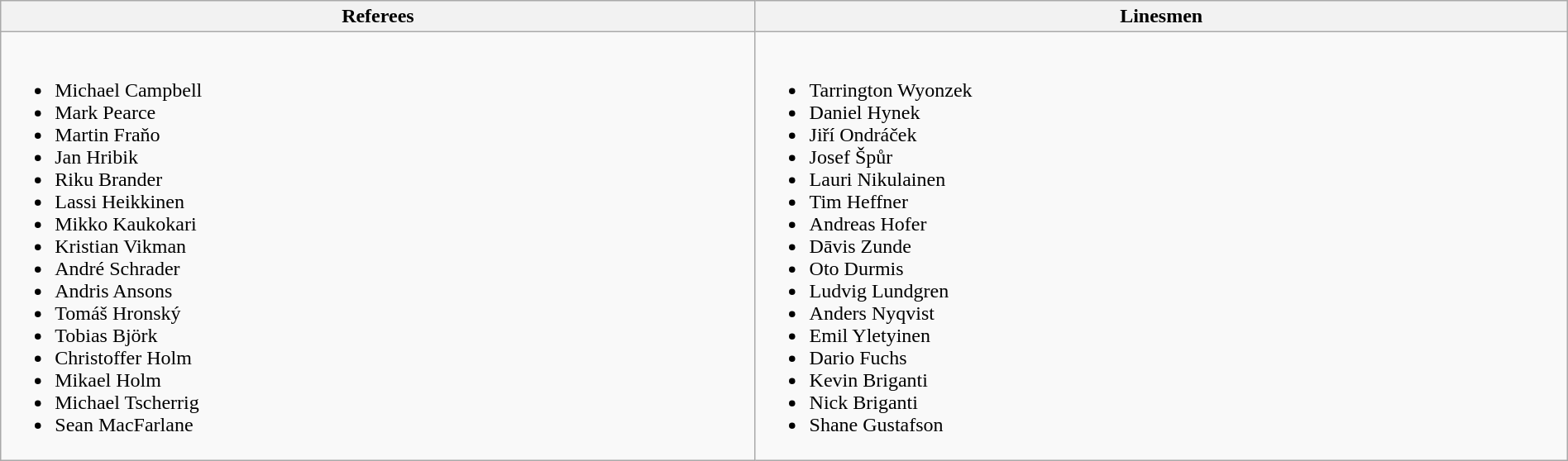<table class="wikitable" style="width:100%;">
<tr>
<th>Referees</th>
<th>Linesmen</th>
</tr>
<tr>
<td><br><ul><li> Michael Campbell</li><li> Mark Pearce</li><li> Martin Fraňo</li><li> Jan Hribik</li><li> Riku Brander</li><li> Lassi Heikkinen</li><li> Mikko Kaukokari</li><li> Kristian Vikman</li><li> André Schrader</li><li> Andris Ansons</li><li> Tomáš Hronský</li><li> Tobias Björk</li><li> Christoffer Holm</li><li> Mikael Holm</li><li> Michael Tscherrig</li><li> Sean MacFarlane</li></ul></td>
<td><br><ul><li> Tarrington Wyonzek</li><li> Daniel Hynek</li><li> Jiří Ondráček</li><li> Josef Špůr</li><li> Lauri Nikulainen</li><li> Tim Heffner</li><li> Andreas Hofer</li><li> Dāvis Zunde</li><li> Oto Durmis</li><li> Ludvig Lundgren</li><li> Anders Nyqvist</li><li> Emil Yletyinen</li><li> Dario Fuchs</li><li> Kevin Briganti</li><li> Nick Briganti</li><li> Shane Gustafson</li></ul></td>
</tr>
</table>
